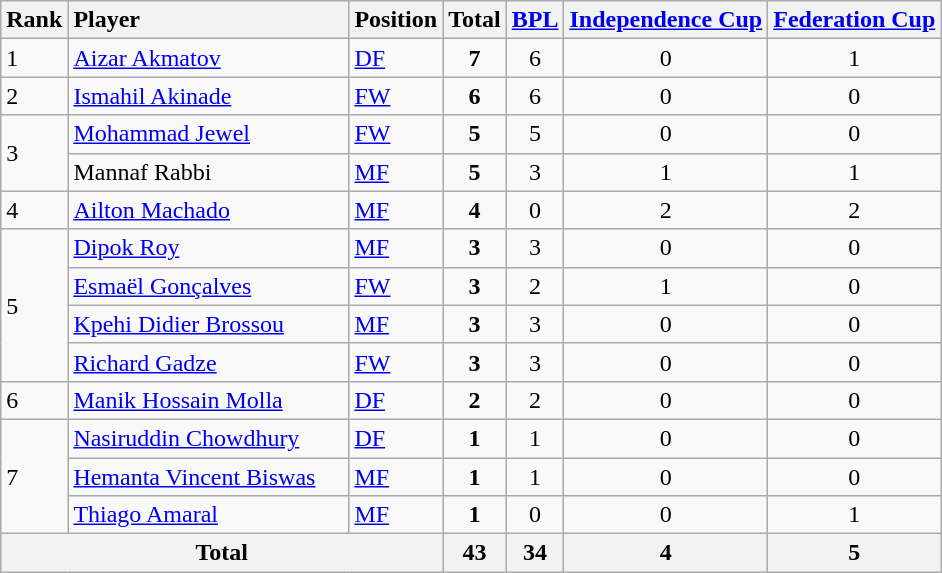<table class="wikitable">
<tr>
<th>Rank</th>
<th style="width:180px;text-align:left">Player</th>
<th>Position</th>
<th>Total</th>
<th><a href='#'>BPL</a></th>
<th><a href='#'>Independence Cup</a></th>
<th><a href='#'>Federation Cup</a></th>
</tr>
<tr>
<td>1</td>
<td> <a href='#'>Aizar Akmatov</a></td>
<td><a href='#'>DF</a></td>
<td align="center"><strong>7</strong></td>
<td align="center">6</td>
<td align="center">0</td>
<td align="center">1</td>
</tr>
<tr>
<td>2</td>
<td> <a href='#'>Ismahil Akinade</a></td>
<td><a href='#'>FW</a></td>
<td align="center"><strong>6</strong></td>
<td align="center">6</td>
<td align="center">0</td>
<td align="center">0</td>
</tr>
<tr>
<td rowspan=2>3</td>
<td> <a href='#'>Mohammad Jewel</a></td>
<td><a href='#'>FW</a></td>
<td align="center"><strong>5</strong></td>
<td align="center">5</td>
<td align="center">0</td>
<td align="center">0</td>
</tr>
<tr>
<td> Mannaf Rabbi</td>
<td><a href='#'>MF</a></td>
<td align="center"><strong>5</strong></td>
<td align="center">3</td>
<td align="center">1</td>
<td align="center">1</td>
</tr>
<tr>
<td>4</td>
<td> <a href='#'>Ailton Machado</a></td>
<td><a href='#'>MF</a></td>
<td align="center"><strong>4</strong></td>
<td align="center">0</td>
<td align="center">2</td>
<td align="center">2</td>
</tr>
<tr>
<td rowspan=4>5</td>
<td> <a href='#'>Dipok Roy</a></td>
<td><a href='#'>MF</a></td>
<td align="center"><strong>3</strong></td>
<td align="center">3</td>
<td align="center">0</td>
<td align="center">0</td>
</tr>
<tr>
<td> <a href='#'>Esmaël Gonçalves</a></td>
<td><a href='#'>FW</a></td>
<td align="center"><strong>3</strong></td>
<td align="center">2</td>
<td align="center">1</td>
<td align="center">0</td>
</tr>
<tr>
<td> <a href='#'>Kpehi Didier Brossou</a></td>
<td><a href='#'>MF</a></td>
<td align="center"><strong>3</strong></td>
<td align="center">3</td>
<td align="center">0</td>
<td align="center">0</td>
</tr>
<tr>
<td> <a href='#'>Richard Gadze</a></td>
<td><a href='#'>FW</a></td>
<td align="center"><strong>3</strong></td>
<td align="center">3</td>
<td align="center">0</td>
<td align="center">0</td>
</tr>
<tr>
<td>6</td>
<td> <a href='#'>Manik Hossain Molla</a></td>
<td><a href='#'>DF</a></td>
<td align="center"><strong>2</strong></td>
<td align="center">2</td>
<td align="center">0</td>
<td align="center">0</td>
</tr>
<tr>
<td rowspan=3>7</td>
<td> <a href='#'>Nasiruddin Chowdhury</a></td>
<td><a href='#'>DF</a></td>
<td align="center"><strong>1</strong></td>
<td align="center">1</td>
<td align="center">0</td>
<td align="center">0</td>
</tr>
<tr>
<td> <a href='#'>Hemanta Vincent Biswas</a></td>
<td><a href='#'>MF</a></td>
<td align="center"><strong>1</strong></td>
<td align="center">1</td>
<td align="center">0</td>
<td align="center">0</td>
</tr>
<tr>
<td> <a href='#'>Thiago Amaral</a></td>
<td><a href='#'>MF</a></td>
<td align="center"><strong>1</strong></td>
<td align="center">0</td>
<td align="center">0</td>
<td align="center">1</td>
</tr>
<tr>
<th colspan="3" align="center">Total</th>
<th align="center">43</th>
<th align="center">34</th>
<th align="center">4</th>
<th align="center">5</th>
</tr>
</table>
